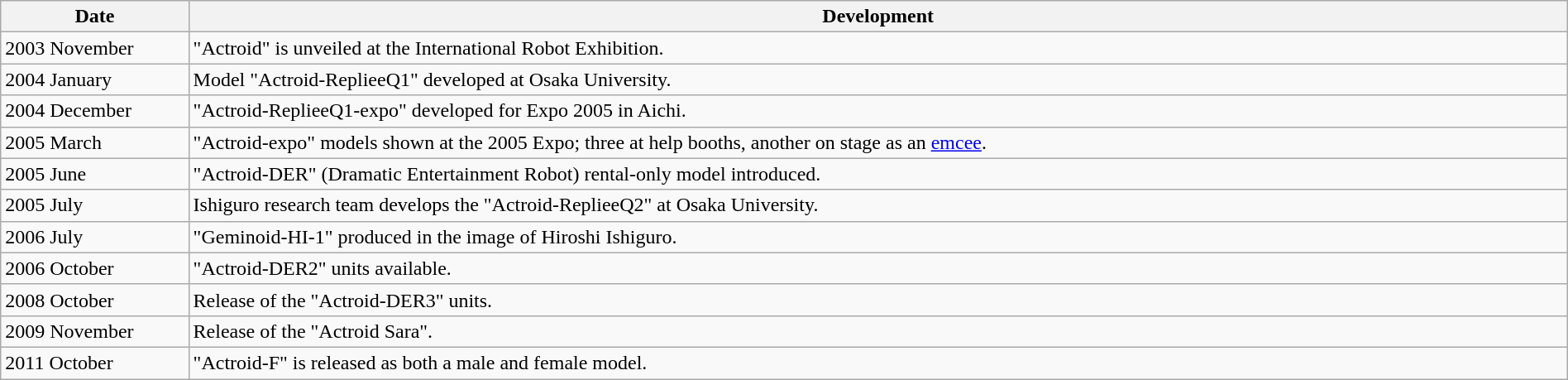<table class="wikitable" width="100%">
<tr>
<th style="width:12%">Date</th>
<th>Development</th>
</tr>
<tr>
<td>2003 November</td>
<td>"Actroid" is unveiled at the International Robot Exhibition.</td>
</tr>
<tr>
<td>2004 January</td>
<td>Model "Actroid-ReplieeQ1" developed at Osaka University.</td>
</tr>
<tr>
<td>2004 December</td>
<td>"Actroid-ReplieeQ1-expo" developed for Expo 2005 in Aichi.</td>
</tr>
<tr>
<td>2005 March</td>
<td>"Actroid-expo" models shown at the 2005 Expo; three at help booths, another on stage as an <a href='#'>emcee</a>.</td>
</tr>
<tr>
<td>2005 June</td>
<td>"Actroid-DER" (Dramatic Entertainment Robot) rental-only model introduced.</td>
</tr>
<tr>
<td>2005 July</td>
<td>Ishiguro research team develops the "Actroid-ReplieeQ2" at Osaka University.</td>
</tr>
<tr>
<td>2006 July</td>
<td>"Geminoid-HI-1" produced in the image of Hiroshi Ishiguro.</td>
</tr>
<tr>
<td>2006 October</td>
<td>"Actroid-DER2" units available.</td>
</tr>
<tr>
<td>2008 October</td>
<td>Release of the "Actroid-DER3" units.</td>
</tr>
<tr>
<td>2009 November</td>
<td>Release of the "Actroid Sara".</td>
</tr>
<tr>
<td>2011 October</td>
<td>"Actroid-F" is released as both a male and female model.</td>
</tr>
</table>
